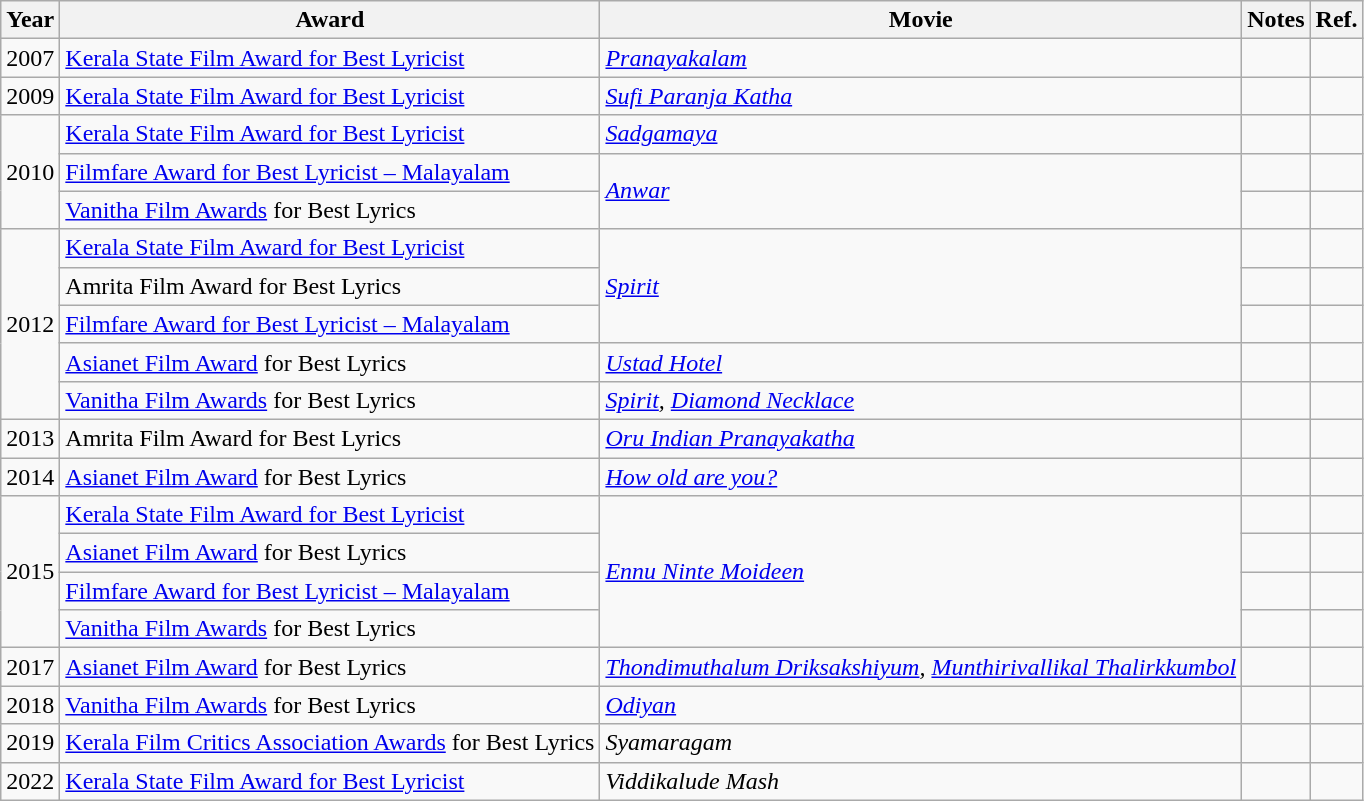<table class="wikitable">
<tr>
<th>Year</th>
<th>Award</th>
<th>Movie</th>
<th>Notes</th>
<th>Ref.</th>
</tr>
<tr>
<td>2007</td>
<td><a href='#'>Kerala State Film Award for Best Lyricist</a></td>
<td><em><a href='#'>Pranayakalam</a></em></td>
<td></td>
<td></td>
</tr>
<tr>
<td>2009</td>
<td><a href='#'>Kerala State Film Award for Best Lyricist</a></td>
<td><em><a href='#'>Sufi Paranja Katha</a></em></td>
<td></td>
<td></td>
</tr>
<tr>
<td rowspan="3">2010</td>
<td><a href='#'>Kerala State Film Award for Best Lyricist</a></td>
<td><em><a href='#'>Sadgamaya</a></em></td>
<td></td>
<td></td>
</tr>
<tr>
<td><a href='#'>Filmfare Award for Best Lyricist – Malayalam</a></td>
<td rowspan="2"><a href='#'><em>Anwar</em></a></td>
<td></td>
<td></td>
</tr>
<tr>
<td><a href='#'>Vanitha Film Awards</a> for Best Lyrics</td>
<td></td>
<td></td>
</tr>
<tr>
<td rowspan="5">2012</td>
<td><a href='#'>Kerala State Film Award for Best Lyricist</a></td>
<td rowspan="3"><em><a href='#'>Spirit</a></em></td>
<td></td>
<td></td>
</tr>
<tr>
<td>Amrita Film Award for Best Lyrics</td>
<td></td>
<td></td>
</tr>
<tr>
<td><a href='#'>Filmfare Award for Best Lyricist – Malayalam</a></td>
<td></td>
<td></td>
</tr>
<tr>
<td><a href='#'>Asianet Film Award</a> for Best Lyrics</td>
<td><em><a href='#'>Ustad Hotel</a></em></td>
<td></td>
<td></td>
</tr>
<tr>
<td><a href='#'>Vanitha Film Awards</a> for Best Lyrics</td>
<td><em><a href='#'>Spirit</a>, <a href='#'>Diamond Necklace</a></em></td>
<td></td>
<td></td>
</tr>
<tr>
<td>2013</td>
<td>Amrita Film Award for Best Lyrics</td>
<td><em><a href='#'>Oru Indian Pranayakatha</a></em></td>
<td></td>
<td></td>
</tr>
<tr>
<td>2014</td>
<td><a href='#'>Asianet Film Award</a> for Best Lyrics</td>
<td><a href='#'><em>How old are you?</em></a></td>
<td></td>
<td></td>
</tr>
<tr>
<td rowspan="4">2015</td>
<td><a href='#'>Kerala State Film Award for Best Lyricist</a></td>
<td rowspan="4"><em><a href='#'>Ennu Ninte Moideen</a></em></td>
<td></td>
<td></td>
</tr>
<tr>
<td><a href='#'>Asianet Film Award</a> for Best Lyrics</td>
<td></td>
<td></td>
</tr>
<tr>
<td><a href='#'>Filmfare Award for Best Lyricist – Malayalam</a></td>
<td></td>
<td></td>
</tr>
<tr>
<td><a href='#'>Vanitha Film Awards</a> for Best Lyrics</td>
<td></td>
<td></td>
</tr>
<tr>
<td>2017</td>
<td><a href='#'>Asianet Film Award</a> for Best Lyrics</td>
<td><em><a href='#'>Thondimuthalum Driksakshiyum</a>,</em> <em><a href='#'>Munthirivallikal Thalirkkumbol</a></em></td>
<td></td>
<td></td>
</tr>
<tr>
<td>2018</td>
<td><a href='#'>Vanitha Film Awards</a> for Best Lyrics</td>
<td><em><a href='#'>Odiyan</a></em></td>
<td></td>
<td></td>
</tr>
<tr>
<td>2019</td>
<td><a href='#'>Kerala Film Critics Association Awards</a> for Best Lyrics</td>
<td><em>Syamaragam</em></td>
<td></td>
<td></td>
</tr>
<tr>
<td>2022</td>
<td><a href='#'>Kerala State Film Award for Best Lyricist</a></td>
<td><em>Viddikalude Mash</em></td>
<td></td>
<td></td>
</tr>
</table>
